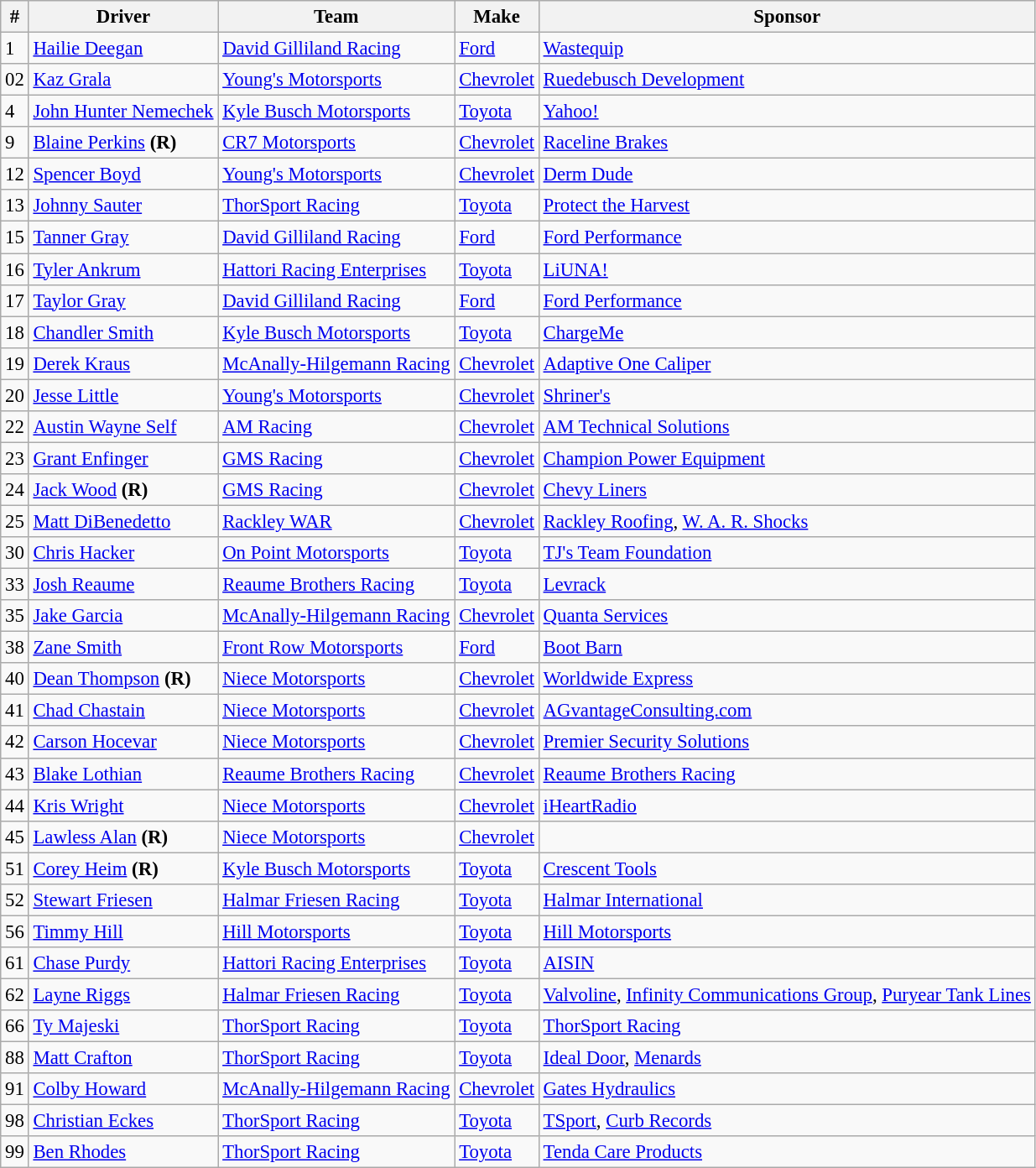<table class="wikitable" style="font-size:95%">
<tr>
<th>#</th>
<th>Driver</th>
<th>Team</th>
<th>Make</th>
<th>Sponsor</th>
</tr>
<tr>
<td>1</td>
<td><a href='#'>Hailie Deegan</a></td>
<td><a href='#'>David Gilliland Racing</a></td>
<td><a href='#'>Ford</a></td>
<td><a href='#'>Wastequip</a></td>
</tr>
<tr>
<td>02</td>
<td><a href='#'>Kaz Grala</a></td>
<td><a href='#'>Young's Motorsports</a></td>
<td><a href='#'>Chevrolet</a></td>
<td><a href='#'>Ruedebusch Development</a></td>
</tr>
<tr>
<td>4</td>
<td nowrap><a href='#'>John Hunter Nemechek</a></td>
<td><a href='#'>Kyle Busch Motorsports</a></td>
<td><a href='#'>Toyota</a></td>
<td><a href='#'>Yahoo!</a></td>
</tr>
<tr>
<td>9</td>
<td><a href='#'>Blaine Perkins</a> <strong>(R)</strong></td>
<td><a href='#'>CR7 Motorsports</a></td>
<td><a href='#'>Chevrolet</a></td>
<td><a href='#'>Raceline Brakes</a></td>
</tr>
<tr>
<td>12</td>
<td><a href='#'>Spencer Boyd</a></td>
<td><a href='#'>Young's Motorsports</a></td>
<td><a href='#'>Chevrolet</a></td>
<td><a href='#'>Derm Dude</a></td>
</tr>
<tr>
<td>13</td>
<td><a href='#'>Johnny Sauter</a></td>
<td><a href='#'>ThorSport Racing</a></td>
<td><a href='#'>Toyota</a></td>
<td><a href='#'>Protect the Harvest</a></td>
</tr>
<tr>
<td>15</td>
<td><a href='#'>Tanner Gray</a></td>
<td><a href='#'>David Gilliland Racing</a></td>
<td><a href='#'>Ford</a></td>
<td><a href='#'>Ford Performance</a></td>
</tr>
<tr>
<td>16</td>
<td><a href='#'>Tyler Ankrum</a></td>
<td><a href='#'>Hattori Racing Enterprises</a></td>
<td><a href='#'>Toyota</a></td>
<td><a href='#'>LiUNA!</a></td>
</tr>
<tr>
<td>17</td>
<td><a href='#'>Taylor Gray</a></td>
<td><a href='#'>David Gilliland Racing</a></td>
<td><a href='#'>Ford</a></td>
<td><a href='#'>Ford Performance</a></td>
</tr>
<tr>
<td>18</td>
<td><a href='#'>Chandler Smith</a></td>
<td><a href='#'>Kyle Busch Motorsports</a></td>
<td><a href='#'>Toyota</a></td>
<td><a href='#'>ChargeMe</a></td>
</tr>
<tr>
<td>19</td>
<td><a href='#'>Derek Kraus</a></td>
<td nowrap><a href='#'>McAnally-Hilgemann Racing</a></td>
<td><a href='#'>Chevrolet</a></td>
<td><a href='#'>Adaptive One Caliper</a></td>
</tr>
<tr>
<td>20</td>
<td><a href='#'>Jesse Little</a></td>
<td><a href='#'>Young's Motorsports</a></td>
<td><a href='#'>Chevrolet</a></td>
<td><a href='#'>Shriner's</a></td>
</tr>
<tr>
<td>22</td>
<td><a href='#'>Austin Wayne Self</a></td>
<td><a href='#'>AM Racing</a></td>
<td><a href='#'>Chevrolet</a></td>
<td><a href='#'>AM Technical Solutions</a></td>
</tr>
<tr>
<td>23</td>
<td><a href='#'>Grant Enfinger</a></td>
<td><a href='#'>GMS Racing</a></td>
<td><a href='#'>Chevrolet</a></td>
<td><a href='#'>Champion Power Equipment</a></td>
</tr>
<tr>
<td>24</td>
<td><a href='#'>Jack Wood</a> <strong>(R)</strong></td>
<td><a href='#'>GMS Racing</a></td>
<td><a href='#'>Chevrolet</a></td>
<td><a href='#'>Chevy Liners</a></td>
</tr>
<tr>
<td>25</td>
<td><a href='#'>Matt DiBenedetto</a></td>
<td><a href='#'>Rackley WAR</a></td>
<td><a href='#'>Chevrolet</a></td>
<td nowrap><a href='#'>Rackley Roofing</a>, <a href='#'>W. A. R. Shocks</a></td>
</tr>
<tr>
<td>30</td>
<td><a href='#'>Chris Hacker</a></td>
<td><a href='#'>On Point Motorsports</a></td>
<td><a href='#'>Toyota</a></td>
<td><a href='#'>TJ's Team Foundation</a></td>
</tr>
<tr>
<td>33</td>
<td><a href='#'>Josh Reaume</a></td>
<td><a href='#'>Reaume Brothers Racing</a></td>
<td><a href='#'>Toyota</a></td>
<td><a href='#'>Levrack</a></td>
</tr>
<tr>
<td>35</td>
<td><a href='#'>Jake Garcia</a></td>
<td><a href='#'>McAnally-Hilgemann Racing</a></td>
<td><a href='#'>Chevrolet</a></td>
<td><a href='#'>Quanta Services</a></td>
</tr>
<tr>
<td>38</td>
<td><a href='#'>Zane Smith</a></td>
<td><a href='#'>Front Row Motorsports</a></td>
<td><a href='#'>Ford</a></td>
<td><a href='#'>Boot Barn</a></td>
</tr>
<tr>
<td>40</td>
<td><a href='#'>Dean Thompson</a> <strong>(R)</strong></td>
<td><a href='#'>Niece Motorsports</a></td>
<td><a href='#'>Chevrolet</a></td>
<td><a href='#'>Worldwide Express</a></td>
</tr>
<tr>
<td>41</td>
<td><a href='#'>Chad Chastain</a></td>
<td><a href='#'>Niece Motorsports</a></td>
<td><a href='#'>Chevrolet</a></td>
<td><a href='#'>AGvantageConsulting.com</a></td>
</tr>
<tr>
<td>42</td>
<td><a href='#'>Carson Hocevar</a></td>
<td><a href='#'>Niece Motorsports</a></td>
<td><a href='#'>Chevrolet</a></td>
<td><a href='#'>Premier Security Solutions</a></td>
</tr>
<tr>
<td>43</td>
<td><a href='#'>Blake Lothian</a></td>
<td><a href='#'>Reaume Brothers Racing</a></td>
<td><a href='#'>Chevrolet</a></td>
<td><a href='#'>Reaume Brothers Racing</a></td>
</tr>
<tr>
<td>44</td>
<td><a href='#'>Kris Wright</a></td>
<td><a href='#'>Niece Motorsports</a></td>
<td><a href='#'>Chevrolet</a></td>
<td><a href='#'>iHeartRadio</a></td>
</tr>
<tr>
<td>45</td>
<td><a href='#'>Lawless Alan</a> <strong>(R)</strong></td>
<td><a href='#'>Niece Motorsports</a></td>
<td><a href='#'>Chevrolet</a></td>
<td></td>
</tr>
<tr>
<td>51</td>
<td><a href='#'>Corey Heim</a> <strong>(R)</strong></td>
<td><a href='#'>Kyle Busch Motorsports</a></td>
<td><a href='#'>Toyota</a></td>
<td><a href='#'>Crescent Tools</a></td>
</tr>
<tr>
<td>52</td>
<td><a href='#'>Stewart Friesen</a></td>
<td><a href='#'>Halmar Friesen Racing</a></td>
<td><a href='#'>Toyota</a></td>
<td><a href='#'>Halmar International</a></td>
</tr>
<tr>
<td>56</td>
<td><a href='#'>Timmy Hill</a></td>
<td><a href='#'>Hill Motorsports</a></td>
<td><a href='#'>Toyota</a></td>
<td><a href='#'>Hill Motorsports</a></td>
</tr>
<tr>
<td>61</td>
<td><a href='#'>Chase Purdy</a></td>
<td><a href='#'>Hattori Racing Enterprises</a></td>
<td><a href='#'>Toyota</a></td>
<td><a href='#'>AISIN</a></td>
</tr>
<tr>
<td>62</td>
<td><a href='#'>Layne Riggs</a></td>
<td><a href='#'>Halmar Friesen Racing</a></td>
<td><a href='#'>Toyota</a></td>
<td nowrap><a href='#'>Valvoline</a>, <a href='#'>Infinity Communications Group</a>, <a href='#'>Puryear Tank Lines</a></td>
</tr>
<tr>
<td>66</td>
<td><a href='#'>Ty Majeski</a></td>
<td><a href='#'>ThorSport Racing</a></td>
<td><a href='#'>Toyota</a></td>
<td><a href='#'>ThorSport Racing</a></td>
</tr>
<tr>
<td>88</td>
<td><a href='#'>Matt Crafton</a></td>
<td><a href='#'>ThorSport Racing</a></td>
<td><a href='#'>Toyota</a></td>
<td><a href='#'>Ideal Door</a>, <a href='#'>Menards</a></td>
</tr>
<tr>
<td>91</td>
<td><a href='#'>Colby Howard</a></td>
<td><a href='#'>McAnally-Hilgemann Racing</a></td>
<td><a href='#'>Chevrolet</a></td>
<td><a href='#'>Gates Hydraulics</a></td>
</tr>
<tr>
<td>98</td>
<td><a href='#'>Christian Eckes</a></td>
<td><a href='#'>ThorSport Racing</a></td>
<td><a href='#'>Toyota</a></td>
<td><a href='#'>TSport</a>, <a href='#'>Curb Records</a></td>
</tr>
<tr>
<td>99</td>
<td><a href='#'>Ben Rhodes</a></td>
<td><a href='#'>ThorSport Racing</a></td>
<td><a href='#'>Toyota</a></td>
<td><a href='#'>Tenda Care Products</a></td>
</tr>
</table>
